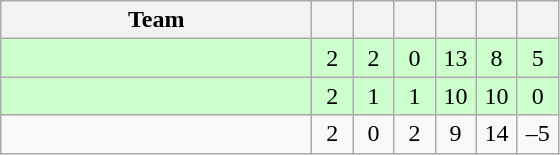<table class=wikitable style="text-align:center">
<tr>
<th width=200>Team</th>
<th width=20></th>
<th width=20></th>
<th width=20></th>
<th width=20></th>
<th width=20></th>
<th width=20></th>
</tr>
<tr bgcolor=ccffcc>
<td style="text-align:left"></td>
<td>2</td>
<td>2</td>
<td>0</td>
<td>13</td>
<td>8</td>
<td>5</td>
</tr>
<tr bgcolor=ccffcc>
<td style="text-align:left"></td>
<td>2</td>
<td>1</td>
<td>1</td>
<td>10</td>
<td>10</td>
<td>0</td>
</tr>
<tr>
<td style="text-align:left"></td>
<td>2</td>
<td>0</td>
<td>2</td>
<td>9</td>
<td>14</td>
<td>–5</td>
</tr>
</table>
